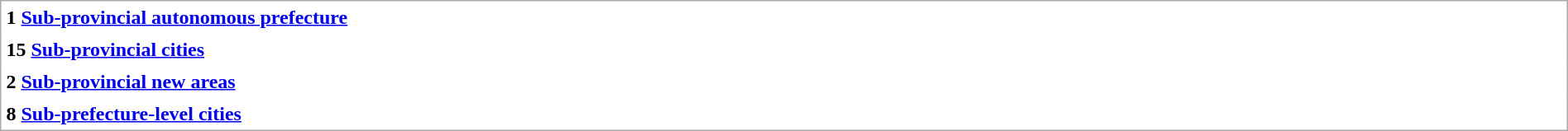<table cellpadding="4" cellspacing="0" style="width:100%; margin:1em 1em 1em 0; border:1px #aaa solid; border-collapse:collapse; vertical-align:center;">
<tr>
<td><strong>1 <a href='#'>Sub-provincial autonomous prefecture</a></strong></td>
</tr>
<tr>
<td><strong>15 <a href='#'>Sub-provincial cities</a></strong></td>
</tr>
<tr>
<td><strong>2 <a href='#'>Sub-provincial new areas</a></strong></td>
</tr>
<tr>
<td><strong>8 <a href='#'>Sub-prefecture-level cities</a></strong></td>
</tr>
</table>
